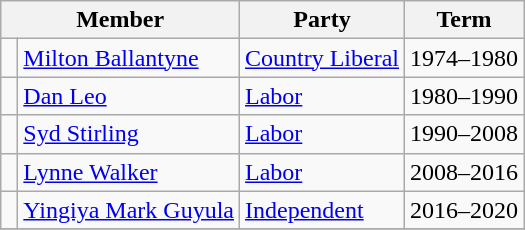<table class="wikitable">
<tr>
<th colspan="2">Member</th>
<th>Party</th>
<th>Term</th>
</tr>
<tr>
<td> </td>
<td><a href='#'>Milton Ballantyne</a></td>
<td><a href='#'>Country Liberal</a></td>
<td>1974–1980</td>
</tr>
<tr>
<td> </td>
<td><a href='#'>Dan Leo</a></td>
<td><a href='#'>Labor</a></td>
<td>1980–1990</td>
</tr>
<tr>
<td> </td>
<td><a href='#'>Syd Stirling</a></td>
<td><a href='#'>Labor</a></td>
<td>1990–2008</td>
</tr>
<tr>
<td> </td>
<td><a href='#'>Lynne Walker</a></td>
<td><a href='#'>Labor</a></td>
<td>2008–2016</td>
</tr>
<tr>
<td> </td>
<td><a href='#'>Yingiya Mark Guyula</a></td>
<td><a href='#'>Independent</a></td>
<td>2016–2020</td>
</tr>
<tr>
</tr>
</table>
